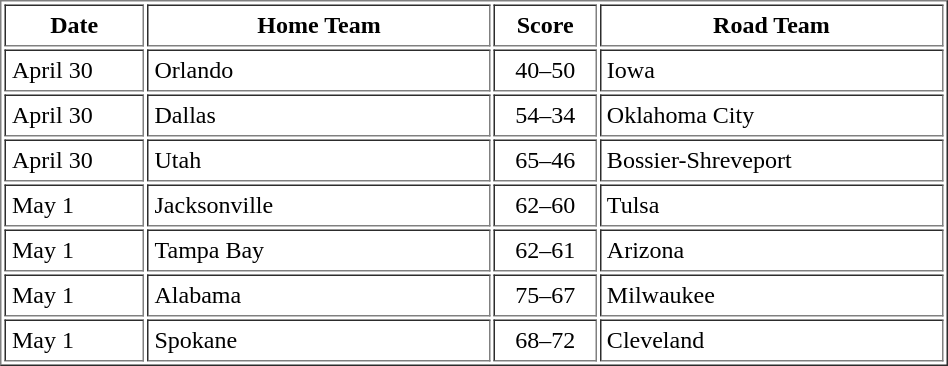<table border="1" cellpadding="4" cellspacing="2" width="50%">
<tr>
<th width="15%">Date</th>
<th width="37%">Home Team</th>
<th width="11%">Score</th>
<th width="37%">Road Team</th>
</tr>
<tr>
<td>April 30</td>
<td>Orlando</td>
<td align="center">40–50</td>
<td>Iowa</td>
</tr>
<tr>
<td>April 30</td>
<td>Dallas</td>
<td align="center">54–34</td>
<td>Oklahoma City</td>
</tr>
<tr>
<td>April 30</td>
<td>Utah</td>
<td align="center">65–46</td>
<td>Bossier-Shreveport</td>
</tr>
<tr>
<td>May 1</td>
<td>Jacksonville</td>
<td align="center">62–60</td>
<td>Tulsa</td>
</tr>
<tr>
<td>May 1</td>
<td>Tampa Bay</td>
<td align="center">62–61</td>
<td>Arizona</td>
</tr>
<tr>
<td>May 1</td>
<td>Alabama</td>
<td align="center">75–67</td>
<td>Milwaukee</td>
</tr>
<tr>
<td>May 1</td>
<td>Spokane</td>
<td align="center">68–72</td>
<td>Cleveland</td>
</tr>
</table>
